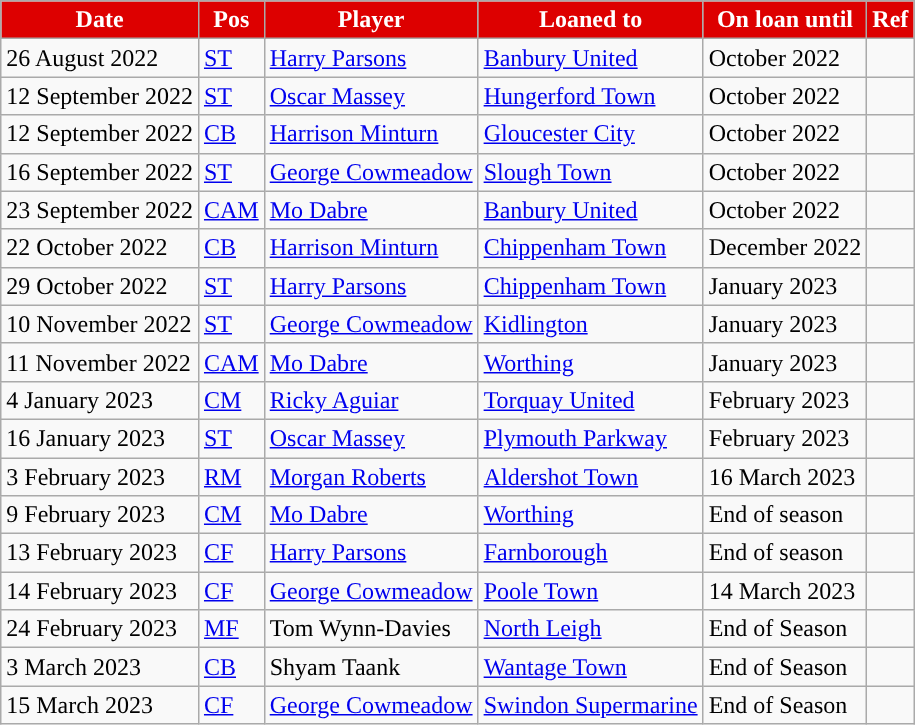<table class="wikitable plainrowheaders sortable">
<tr>
<th style="background:#dd0000; color:#FFFFFF; ">Date</th>
<th style="background:#dd0000; color:#FFFFFF; ">Pos</th>
<th style="background:#dd0000; color:#FFFFFF; ">Player</th>
<th style="background:#dd0000; color:#FFFFFF; ">Loaned to</th>
<th style="background:#dd0000; color:#FFFFFF; ">On loan until</th>
<th style="background:#dd0000; color:#FFFFFF; ">Ref</th>
</tr>
<tr>
<td>26 August 2022</td>
<td><a href='#'>ST</a></td>
<td> <a href='#'>Harry Parsons</a></td>
<td> <a href='#'>Banbury United</a></td>
<td>October 2022</td>
<td></td>
</tr>
<tr>
<td>12 September 2022</td>
<td><a href='#'>ST</a></td>
<td> <a href='#'>Oscar Massey</a></td>
<td> <a href='#'>Hungerford Town</a></td>
<td>October 2022</td>
<td></td>
</tr>
<tr>
<td>12 September 2022</td>
<td><a href='#'>CB</a></td>
<td>  <a href='#'>Harrison Minturn</a></td>
<td> <a href='#'>Gloucester City</a></td>
<td>October 2022</td>
<td></td>
</tr>
<tr>
<td>16 September 2022</td>
<td><a href='#'>ST</a></td>
<td> <a href='#'>George Cowmeadow</a></td>
<td>  <a href='#'>Slough Town</a></td>
<td>October 2022</td>
<td></td>
</tr>
<tr>
<td>23 September 2022</td>
<td><a href='#'>CAM</a></td>
<td> <a href='#'>Mo Dabre</a></td>
<td> <a href='#'>Banbury United</a></td>
<td>October 2022</td>
<td></td>
</tr>
<tr>
<td>22 October 2022</td>
<td><a href='#'>CB</a></td>
<td>  <a href='#'>Harrison Minturn</a></td>
<td> <a href='#'>Chippenham Town</a></td>
<td>December 2022</td>
<td></td>
</tr>
<tr>
<td>29 October 2022</td>
<td><a href='#'>ST</a></td>
<td> <a href='#'>Harry Parsons</a></td>
<td> <a href='#'>Chippenham Town</a></td>
<td>January 2023</td>
<td></td>
</tr>
<tr>
<td>10 November 2022</td>
<td><a href='#'>ST</a></td>
<td> <a href='#'>George Cowmeadow</a></td>
<td>  <a href='#'>Kidlington</a></td>
<td>January 2023</td>
<td></td>
</tr>
<tr>
<td>11 November 2022</td>
<td><a href='#'>CAM</a></td>
<td> <a href='#'>Mo Dabre</a></td>
<td>   <a href='#'>Worthing</a></td>
<td>January 2023</td>
<td></td>
</tr>
<tr>
<td>4 January 2023</td>
<td><a href='#'>CM</a></td>
<td> <a href='#'>Ricky Aguiar</a></td>
<td>   <a href='#'>Torquay United</a></td>
<td>February 2023</td>
<td></td>
</tr>
<tr>
<td>16 January 2023</td>
<td><a href='#'>ST</a></td>
<td> <a href='#'>Oscar Massey</a></td>
<td> <a href='#'>Plymouth Parkway</a></td>
<td>February 2023</td>
<td></td>
</tr>
<tr>
<td>3 February 2023</td>
<td><a href='#'>RM</a></td>
<td> <a href='#'>Morgan Roberts</a></td>
<td> <a href='#'>Aldershot Town</a></td>
<td>16 March 2023</td>
<td></td>
</tr>
<tr>
<td>9 February 2023</td>
<td><a href='#'>CM</a></td>
<td> <a href='#'>Mo Dabre</a></td>
<td> <a href='#'>Worthing</a></td>
<td>End of season</td>
<td></td>
</tr>
<tr>
<td>13 February 2023</td>
<td><a href='#'>CF</a></td>
<td> <a href='#'>Harry Parsons</a></td>
<td> <a href='#'>Farnborough</a></td>
<td>End of season</td>
<td></td>
</tr>
<tr>
<td>14 February 2023</td>
<td><a href='#'>CF</a></td>
<td> <a href='#'>George Cowmeadow</a></td>
<td> <a href='#'>Poole Town</a></td>
<td>14 March 2023</td>
<td></td>
</tr>
<tr>
<td>24 February 2023</td>
<td><a href='#'>MF</a></td>
<td> Tom Wynn-Davies</td>
<td> <a href='#'>North Leigh</a></td>
<td>End of Season</td>
<td></td>
</tr>
<tr>
<td>3 March 2023</td>
<td><a href='#'>CB</a></td>
<td> Shyam Taank</td>
<td> <a href='#'>Wantage Town</a></td>
<td>End of Season</td>
<td></td>
</tr>
<tr>
<td>15 March 2023</td>
<td><a href='#'>CF</a></td>
<td> <a href='#'>George Cowmeadow</a></td>
<td> <a href='#'>Swindon Supermarine</a></td>
<td>End of Season</td>
<td></td>
</tr>
</table>
